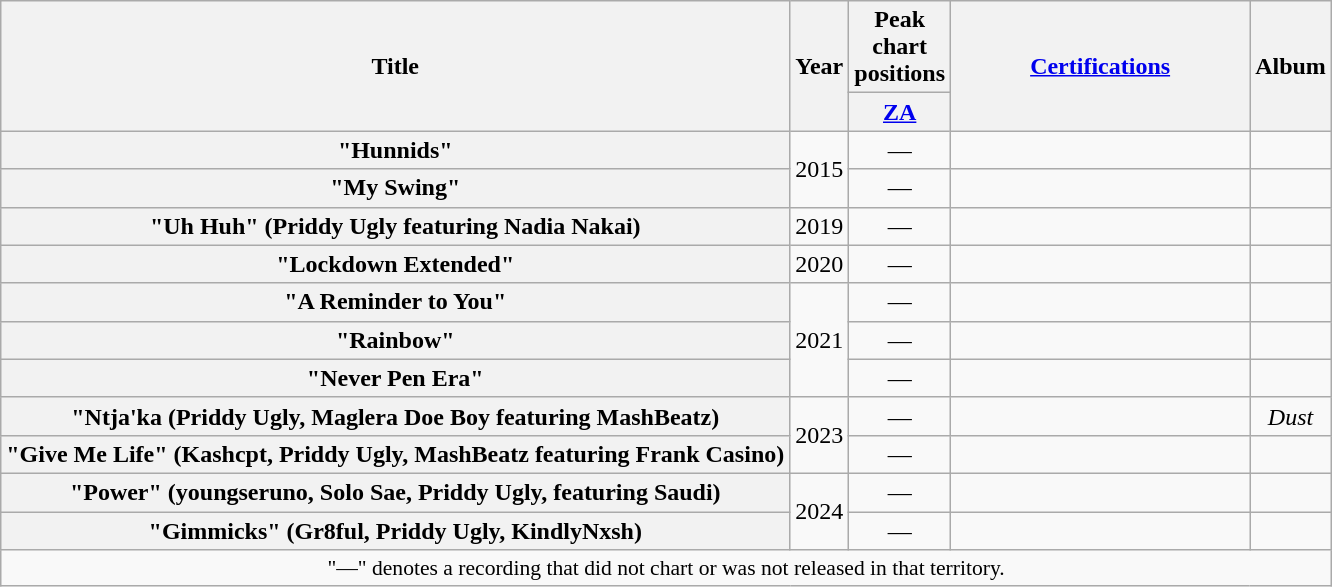<table class="wikitable plainrowheaders" style="text-align:center;">
<tr>
<th scope="col" rowspan="2">Title</th>
<th scope="col" rowspan="2">Year</th>
<th scope="col" colspan="1">Peak chart positions</th>
<th scope="col" rowspan="2" style="width:12em;"><a href='#'>Certifications</a></th>
<th scope="col" rowspan="2">Album</th>
</tr>
<tr>
<th scope="col" style="width:3em;font-size:100%;"><a href='#'>ZA</a><br></th>
</tr>
<tr>
<th scope="row">"Hunnids"</th>
<td rowspan=2>2015</td>
<td>—</td>
<td></td>
<td></td>
</tr>
<tr>
<th scope="row">"My Swing"</th>
<td>—</td>
<td></td>
<td></td>
</tr>
<tr>
<th scope="row">"Uh Huh" (Priddy Ugly featuring Nadia Nakai)</th>
<td>2019</td>
<td>—</td>
<td></td>
<td></td>
</tr>
<tr>
<th scope="row">"Lockdown Extended"</th>
<td>2020</td>
<td>—</td>
<td></td>
<td></td>
</tr>
<tr>
<th scope="row">"A Reminder to You"</th>
<td rowspan=3>2021</td>
<td>—</td>
<td></td>
<td></td>
</tr>
<tr>
<th scope="row">"Rainbow"</th>
<td>—</td>
<td></td>
<td></td>
</tr>
<tr>
<th scope="row">"Never Pen Era"</th>
<td>—</td>
<td></td>
<td></td>
</tr>
<tr>
<th scope="row">"Ntja'ka (Priddy Ugly, Maglera Doe Boy featuring MashBeatz)</th>
<td rowspan=2>2023</td>
<td>—</td>
<td></td>
<td><em>Dust</em></td>
</tr>
<tr>
<th scope="row">"Give Me Life" (Kashcpt, Priddy Ugly, MashBeatz featuring Frank Casino)</th>
<td>—</td>
<td></td>
<td></td>
</tr>
<tr>
<th scope="row">"Power" (youngseruno, Solo Sae, Priddy Ugly, featuring Saudi)</th>
<td rowspan=2>2024</td>
<td>—</td>
<td></td>
<td></td>
</tr>
<tr>
<th scope="row">"Gimmicks" (Gr8ful, Priddy Ugly, KindlyNxsh)</th>
<td>—</td>
<td></td>
<td></td>
</tr>
<tr>
<td colspan="8" style="font-size:90%">"—" denotes a recording that did not chart or was not released in that territory.</td>
</tr>
</table>
